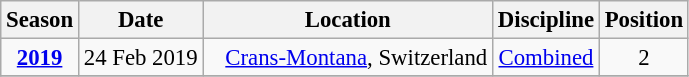<table class="wikitable" style="text-align:center; font-size:95%;">
<tr>
<th>Season</th>
<th>Date</th>
<th>Location</th>
<th>Discipline</th>
<th>Position</th>
</tr>
<tr>
<td rowspan=1><strong><a href='#'>2019</a></strong></td>
<td align=right>24 Feb 2019</td>
<td align=left>   <a href='#'>Crans-Montana</a>, Switzerland</td>
<td><a href='#'>Combined</a></td>
<td>2</td>
</tr>
<tr>
</tr>
</table>
